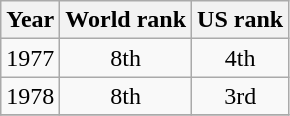<table class=wikitable>
<tr>
<th>Year</th>
<th>World rank</th>
<th>US rank</th>
</tr>
<tr>
<td>1977</td>
<td align="center">8th</td>
<td align="center">4th</td>
</tr>
<tr>
<td>1978</td>
<td align="center">8th</td>
<td align="center">3rd</td>
</tr>
<tr>
</tr>
</table>
